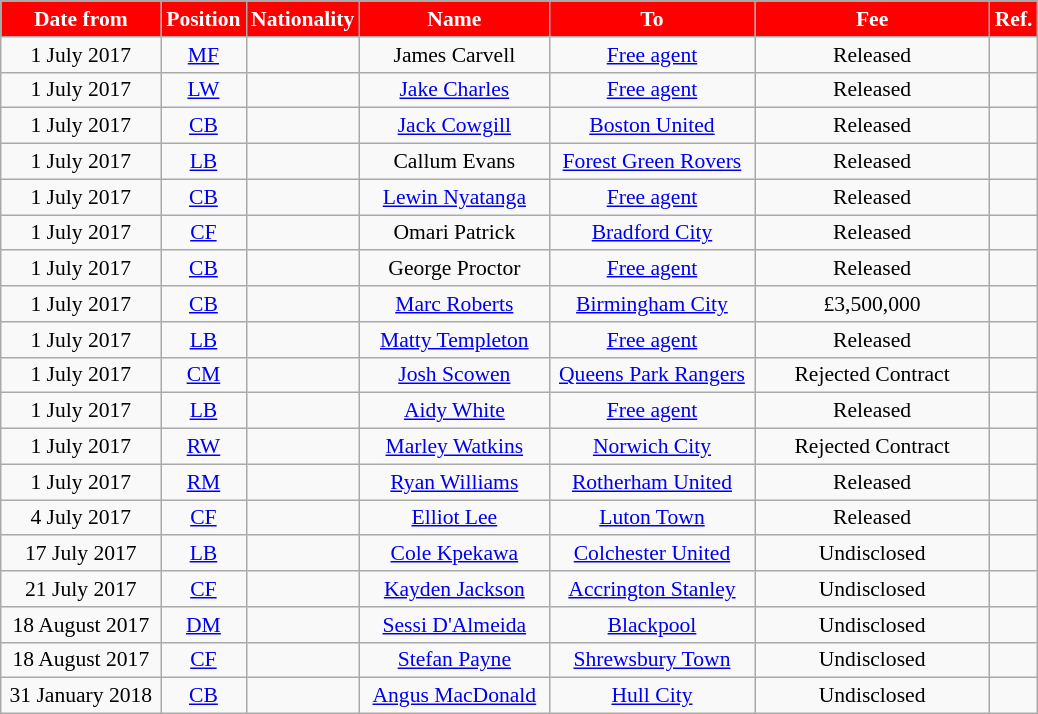<table class="wikitable"  style="text-align:center; font-size:90%; ">
<tr>
<th style="background:#FF0000; color:white; width:100px;">Date from</th>
<th style="background:#FF0000; color:white; width:50px;">Position</th>
<th style="background:#FF0000; color:white; width:50px;">Nationality</th>
<th style="background:#FF0000; color:white; width:120px;">Name</th>
<th style="background:#FF0000; color:white; width:130px;">To</th>
<th style="background:#FF0000; color:white; width:150px;">Fee</th>
<th style="background:#FF0000; color:white; width:25px;">Ref.</th>
</tr>
<tr>
<td>1 July 2017</td>
<td><a href='#'>MF</a></td>
<td></td>
<td>James Carvell</td>
<td><a href='#'>Free agent</a></td>
<td>Released</td>
<td></td>
</tr>
<tr>
<td>1 July 2017</td>
<td><a href='#'>LW</a></td>
<td></td>
<td><a href='#'>Jake Charles</a></td>
<td><a href='#'>Free agent</a></td>
<td>Released</td>
<td></td>
</tr>
<tr>
<td>1 July 2017</td>
<td><a href='#'>CB</a></td>
<td></td>
<td><a href='#'>Jack Cowgill</a></td>
<td><a href='#'>Boston United</a></td>
<td>Released</td>
<td></td>
</tr>
<tr>
<td>1 July 2017</td>
<td><a href='#'>LB</a></td>
<td></td>
<td>Callum Evans</td>
<td><a href='#'>Forest Green Rovers</a></td>
<td>Released</td>
<td></td>
</tr>
<tr>
<td>1 July 2017</td>
<td><a href='#'>CB</a></td>
<td></td>
<td><a href='#'>Lewin Nyatanga</a></td>
<td><a href='#'>Free agent</a></td>
<td>Released</td>
<td></td>
</tr>
<tr>
<td>1 July 2017</td>
<td><a href='#'>CF</a></td>
<td></td>
<td>Omari Patrick</td>
<td><a href='#'>Bradford City</a></td>
<td>Released</td>
<td></td>
</tr>
<tr>
<td>1 July 2017</td>
<td><a href='#'>CB</a></td>
<td></td>
<td>George Proctor</td>
<td><a href='#'>Free agent</a></td>
<td>Released</td>
<td></td>
</tr>
<tr>
<td>1 July 2017</td>
<td><a href='#'>CB</a></td>
<td></td>
<td><a href='#'>Marc Roberts</a></td>
<td><a href='#'>Birmingham City</a></td>
<td>£3,500,000</td>
<td></td>
</tr>
<tr>
<td>1 July 2017</td>
<td><a href='#'>LB</a></td>
<td></td>
<td><a href='#'>Matty Templeton</a></td>
<td><a href='#'>Free agent</a></td>
<td>Released</td>
<td></td>
</tr>
<tr>
<td>1 July 2017</td>
<td><a href='#'>CM</a></td>
<td></td>
<td><a href='#'>Josh Scowen</a></td>
<td><a href='#'>Queens Park Rangers</a></td>
<td>Rejected Contract</td>
<td></td>
</tr>
<tr>
<td>1 July 2017</td>
<td><a href='#'>LB</a></td>
<td></td>
<td><a href='#'>Aidy White</a></td>
<td><a href='#'>Free agent</a></td>
<td>Released</td>
<td></td>
</tr>
<tr>
<td>1 July 2017</td>
<td><a href='#'>RW</a></td>
<td></td>
<td><a href='#'>Marley Watkins</a></td>
<td><a href='#'>Norwich City</a></td>
<td>Rejected Contract</td>
<td></td>
</tr>
<tr>
<td>1 July 2017</td>
<td><a href='#'>RM</a></td>
<td></td>
<td><a href='#'>Ryan Williams</a></td>
<td><a href='#'>Rotherham United</a></td>
<td>Released</td>
<td></td>
</tr>
<tr>
<td>4 July 2017</td>
<td><a href='#'>CF</a></td>
<td></td>
<td><a href='#'>Elliot Lee</a></td>
<td><a href='#'>Luton Town</a></td>
<td>Released</td>
<td></td>
</tr>
<tr>
<td>17 July 2017</td>
<td><a href='#'>LB</a></td>
<td></td>
<td><a href='#'>Cole Kpekawa</a></td>
<td><a href='#'>Colchester United</a></td>
<td>Undisclosed</td>
<td></td>
</tr>
<tr>
<td>21 July 2017</td>
<td><a href='#'>CF</a></td>
<td></td>
<td><a href='#'>Kayden Jackson</a></td>
<td><a href='#'>Accrington Stanley</a></td>
<td>Undisclosed</td>
<td></td>
</tr>
<tr>
<td>18 August 2017</td>
<td><a href='#'>DM</a></td>
<td></td>
<td><a href='#'>Sessi D'Almeida</a></td>
<td><a href='#'>Blackpool</a></td>
<td>Undisclosed</td>
<td></td>
</tr>
<tr>
<td>18 August 2017</td>
<td><a href='#'>CF</a></td>
<td></td>
<td><a href='#'>Stefan Payne</a></td>
<td><a href='#'>Shrewsbury Town</a></td>
<td>Undisclosed</td>
<td></td>
</tr>
<tr>
<td>31 January 2018</td>
<td><a href='#'>CB</a></td>
<td></td>
<td><a href='#'>Angus MacDonald</a></td>
<td><a href='#'>Hull City</a></td>
<td>Undisclosed</td>
<td></td>
</tr>
</table>
